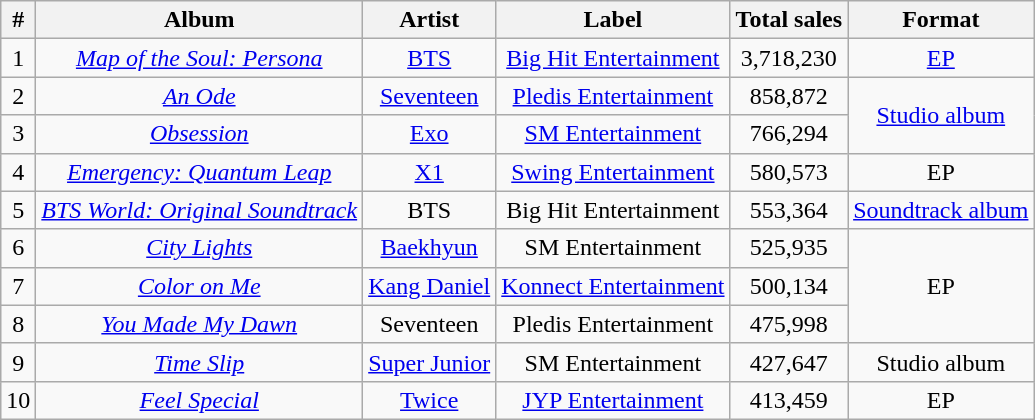<table class="wikitable" style="text-align: center">
<tr>
<th>#</th>
<th>Album</th>
<th>Artist</th>
<th>Label</th>
<th>Total sales</th>
<th>Format</th>
</tr>
<tr>
<td>1</td>
<td><em><a href='#'>Map of the Soul: Persona</a></em></td>
<td><a href='#'>BTS</a></td>
<td><a href='#'>Big Hit Entertainment</a></td>
<td>3,718,230</td>
<td><a href='#'>EP</a></td>
</tr>
<tr>
<td>2</td>
<td><em><a href='#'>An Ode</a></em></td>
<td><a href='#'>Seventeen</a></td>
<td><a href='#'>Pledis Entertainment</a></td>
<td>858,872</td>
<td rowspan="2"><a href='#'>Studio album</a></td>
</tr>
<tr>
<td>3</td>
<td><em><a href='#'>Obsession</a></em></td>
<td><a href='#'>Exo</a></td>
<td><a href='#'>SM Entertainment</a></td>
<td>766,294</td>
</tr>
<tr>
<td>4</td>
<td><em><a href='#'>Emergency: Quantum Leap</a></em></td>
<td><a href='#'>X1</a></td>
<td><a href='#'>Swing Entertainment</a></td>
<td>580,573</td>
<td>EP</td>
</tr>
<tr>
<td>5</td>
<td><em><a href='#'>BTS World: Original Soundtrack</a></em></td>
<td>BTS</td>
<td>Big Hit Entertainment</td>
<td>553,364</td>
<td><a href='#'>Soundtrack album</a></td>
</tr>
<tr>
<td>6</td>
<td><em><a href='#'>City Lights</a></em></td>
<td><a href='#'>Baekhyun</a></td>
<td>SM Entertainment</td>
<td>525,935</td>
<td rowspan="3">EP</td>
</tr>
<tr>
<td>7</td>
<td><em><a href='#'>Color on Me</a></em></td>
<td><a href='#'>Kang Daniel</a></td>
<td><a href='#'>Konnect Entertainment</a></td>
<td>500,134</td>
</tr>
<tr>
<td>8</td>
<td><em><a href='#'>You Made My Dawn</a></em></td>
<td>Seventeen</td>
<td>Pledis Entertainment</td>
<td>475,998</td>
</tr>
<tr>
<td>9</td>
<td><em><a href='#'>Time Slip</a> </em></td>
<td><a href='#'>Super Junior</a></td>
<td>SM Entertainment</td>
<td>427,647</td>
<td>Studio album</td>
</tr>
<tr>
<td>10</td>
<td><em><a href='#'>Feel Special</a></em></td>
<td><a href='#'>Twice</a></td>
<td><a href='#'>JYP Entertainment</a></td>
<td>413,459</td>
<td>EP</td>
</tr>
</table>
